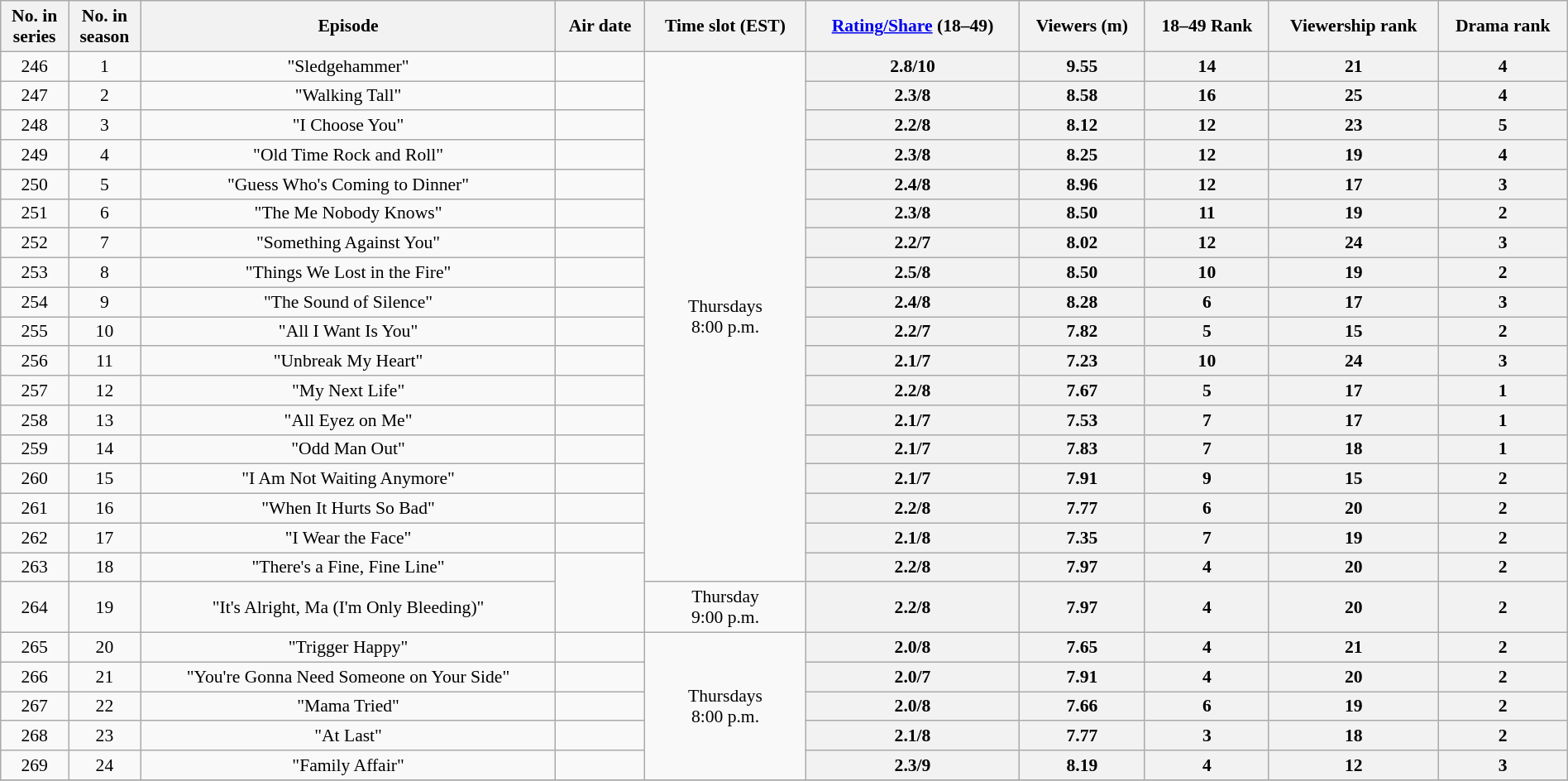<table class="wikitable" style="font-size:90%; text-align:center; width: 100%; margin-left: auto; margin-right: auto;">
<tr>
<th>No. in<br>series</th>
<th>No. in<br>season</th>
<th>Episode</th>
<th>Air date</th>
<th>Time slot (EST)</th>
<th><a href='#'>Rating/Share</a> (18–49)</th>
<th>Viewers (m)</th>
<th>18–49 Rank</th>
<th>Viewership rank</th>
<th>Drama rank</th>
</tr>
<tr>
<td style="text-align:center">246</td>
<td style="text-align:center">1</td>
<td>"Sledgehammer"</td>
<td></td>
<td style="text-align:center" rowspan=18>Thursdays<br>8:00 p.m.</td>
<th>2.8/10</th>
<th>9.55</th>
<th>14</th>
<th>21</th>
<th>4</th>
</tr>
<tr>
<td style="text-align:center">247</td>
<td style="text-align:center">2</td>
<td>"Walking Tall"</td>
<td></td>
<th>2.3/8</th>
<th>8.58</th>
<th>16</th>
<th>25</th>
<th>4</th>
</tr>
<tr>
<td style="text-align:center">248</td>
<td style="text-align:center">3</td>
<td>"I Choose You"</td>
<td></td>
<th>2.2/8</th>
<th>8.12</th>
<th>12</th>
<th>23</th>
<th>5</th>
</tr>
<tr>
<td style="text-align:center">249</td>
<td style="text-align:center">4</td>
<td>"Old Time Rock and Roll"</td>
<td></td>
<th>2.3/8</th>
<th>8.25</th>
<th>12</th>
<th>19</th>
<th>4</th>
</tr>
<tr>
<td style="text-align:center">250</td>
<td style="text-align:center">5</td>
<td>"Guess Who's Coming to Dinner"</td>
<td></td>
<th>2.4/8</th>
<th>8.96</th>
<th>12</th>
<th>17</th>
<th>3</th>
</tr>
<tr>
<td style="text-align:center">251</td>
<td style="text-align:center">6</td>
<td>"The Me Nobody Knows"</td>
<td></td>
<th>2.3/8</th>
<th>8.50</th>
<th>11</th>
<th>19</th>
<th>2</th>
</tr>
<tr>
<td style="text-align:center">252</td>
<td style="text-align:center">7</td>
<td>"Something Against You"</td>
<td></td>
<th>2.2/7</th>
<th>8.02</th>
<th>12</th>
<th>24</th>
<th>3</th>
</tr>
<tr>
<td style="text-align:center">253</td>
<td style="text-align:center">8</td>
<td>"Things We Lost in the Fire"</td>
<td></td>
<th>2.5/8</th>
<th>8.50</th>
<th>10</th>
<th>19</th>
<th>2</th>
</tr>
<tr>
<td style="text-align:center">254</td>
<td style="text-align:center">9</td>
<td>"The Sound of Silence"</td>
<td></td>
<th>2.4/8</th>
<th>8.28</th>
<th>6</th>
<th>17</th>
<th>3</th>
</tr>
<tr>
<td style="text-align:center">255</td>
<td style="text-align:center">10</td>
<td>"All I Want Is You"</td>
<td></td>
<th>2.2/7</th>
<th>7.82</th>
<th>5</th>
<th>15</th>
<th>2</th>
</tr>
<tr>
<td style="text-align:center">256</td>
<td style="text-align:center">11</td>
<td>"Unbreak My Heart"</td>
<td></td>
<th>2.1/7</th>
<th>7.23</th>
<th>10</th>
<th>24</th>
<th>3</th>
</tr>
<tr>
<td style="text-align:center">257</td>
<td style="text-align:center">12</td>
<td>"My Next Life"</td>
<td></td>
<th>2.2/8</th>
<th>7.67</th>
<th>5</th>
<th>17</th>
<th>1</th>
</tr>
<tr>
<td style="text-align:center">258</td>
<td style="text-align:center">13</td>
<td>"All Eyez on Me"</td>
<td></td>
<th>2.1/7</th>
<th>7.53</th>
<th>7</th>
<th>17</th>
<th>1</th>
</tr>
<tr>
<td style="text-align:center">259</td>
<td style="text-align:center">14</td>
<td>"Odd Man Out"</td>
<td></td>
<th>2.1/7</th>
<th>7.83</th>
<th>7</th>
<th>18</th>
<th>1</th>
</tr>
<tr>
<td style="text-align:center">260</td>
<td style="text-align:center">15</td>
<td>"I Am Not Waiting Anymore"</td>
<td></td>
<th>2.1/7</th>
<th>7.91</th>
<th>9</th>
<th>15</th>
<th>2</th>
</tr>
<tr>
<td style="text-align:center">261</td>
<td style="text-align:center">16</td>
<td>"When It Hurts So Bad"</td>
<td></td>
<th>2.2/8</th>
<th>7.77</th>
<th>6</th>
<th>20</th>
<th>2</th>
</tr>
<tr>
<td style="text-align:center">262</td>
<td style="text-align:center">17</td>
<td>"I Wear the Face"</td>
<td></td>
<th>2.1/8</th>
<th>7.35</th>
<th>7</th>
<th>19</th>
<th>2</th>
</tr>
<tr>
<td style="text-align:center">263</td>
<td style="text-align:center">18</td>
<td>"There's a Fine, Fine Line"</td>
<td rowspan=2></td>
<th>2.2/8</th>
<th>7.97</th>
<th>4</th>
<th>20</th>
<th>2</th>
</tr>
<tr>
<td style="text-align:center">264</td>
<td style="text-align:center">19</td>
<td>"It's Alright, Ma (I'm Only Bleeding)"</td>
<td style="text-align:center">Thursday<br>9:00 p.m.</td>
<th>2.2/8</th>
<th>7.97</th>
<th>4</th>
<th>20</th>
<th>2</th>
</tr>
<tr>
<td style="text-align:center">265</td>
<td style="text-align:center">20</td>
<td>"Trigger Happy"</td>
<td></td>
<td style="text-align:center" rowspan=5>Thursdays<br>8:00 p.m.</td>
<th>2.0/8</th>
<th>7.65</th>
<th>4</th>
<th>21</th>
<th>2</th>
</tr>
<tr>
<td style="text-align:center">266</td>
<td style="text-align:center">21</td>
<td>"You're Gonna Need Someone on Your Side"</td>
<td></td>
<th>2.0/7</th>
<th>7.91</th>
<th>4</th>
<th>20</th>
<th>2</th>
</tr>
<tr>
<td style="text-align:center">267</td>
<td style="text-align:center">22</td>
<td>"Mama Tried"</td>
<td></td>
<th>2.0/8</th>
<th>7.66</th>
<th>6</th>
<th>19</th>
<th>2</th>
</tr>
<tr>
<td style="text-align:center">268</td>
<td style="text-align:center">23</td>
<td>"At Last"</td>
<td></td>
<th>2.1/8</th>
<th>7.77</th>
<th>3</th>
<th>18</th>
<th>2</th>
</tr>
<tr>
<td style="text-align:center">269</td>
<td style="text-align:center">24</td>
<td>"Family Affair"</td>
<td></td>
<th>2.3/9</th>
<th>8.19</th>
<th>4</th>
<th>12</th>
<th>3</th>
</tr>
<tr>
</tr>
</table>
